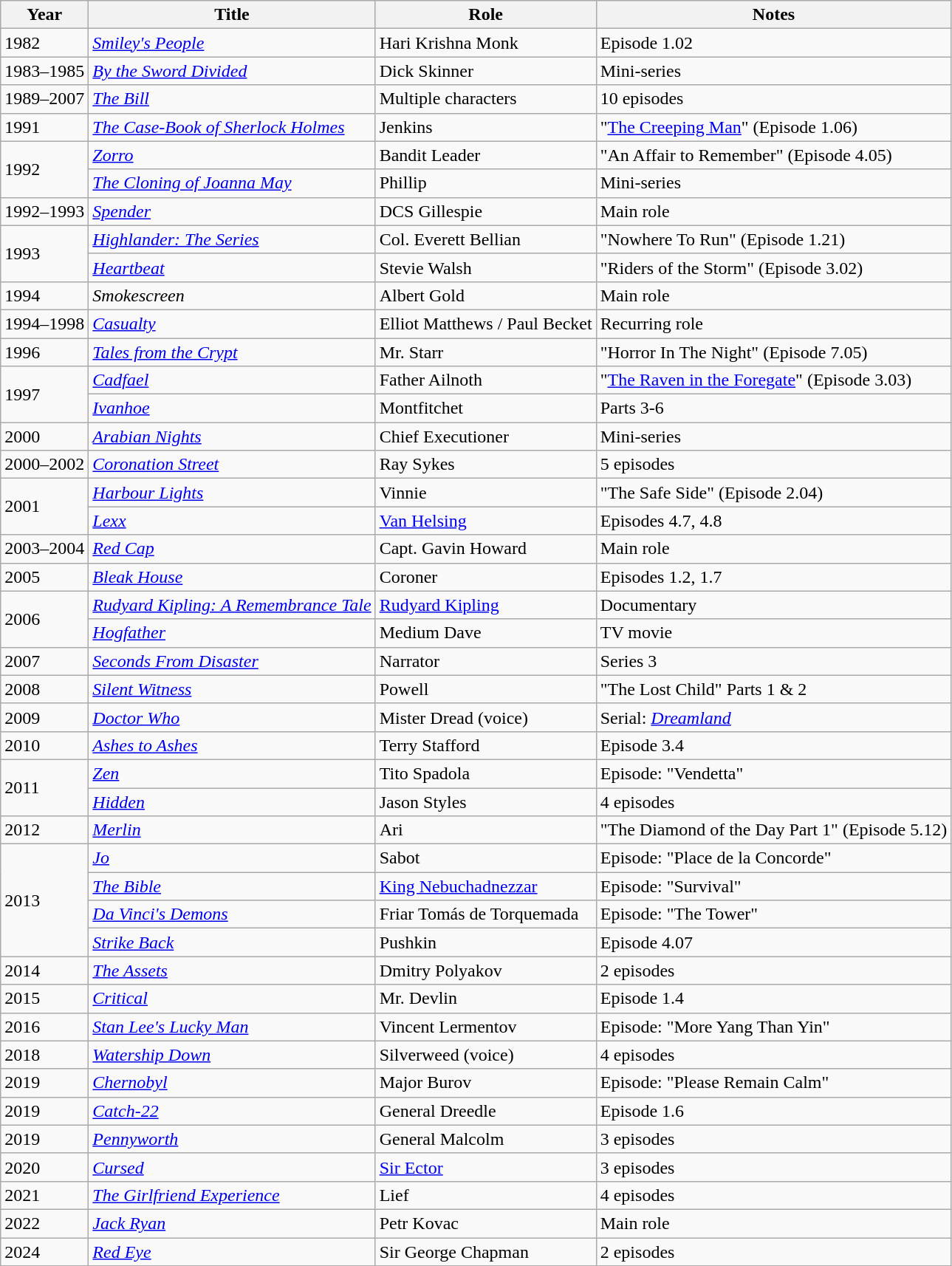<table class="wikitable sortable">
<tr>
<th>Year</th>
<th>Title</th>
<th>Role</th>
<th class="unsortable">Notes</th>
</tr>
<tr>
<td>1982</td>
<td><em><a href='#'>Smiley's People</a></em></td>
<td>Hari Krishna Monk</td>
<td>Episode 1.02</td>
</tr>
<tr>
<td>1983–1985</td>
<td><em><a href='#'>By the Sword Divided</a></em></td>
<td>Dick Skinner</td>
<td>Mini-series</td>
</tr>
<tr>
<td>1989–2007</td>
<td><em><a href='#'>The Bill</a></em></td>
<td>Multiple characters</td>
<td>10 episodes</td>
</tr>
<tr>
<td>1991</td>
<td><em><a href='#'>The Case-Book of Sherlock Holmes</a></em></td>
<td>Jenkins</td>
<td>"<a href='#'>The Creeping Man</a>" (Episode 1.06)</td>
</tr>
<tr>
<td rowspan=2>1992</td>
<td><em><a href='#'>Zorro</a></em></td>
<td>Bandit Leader</td>
<td>"An Affair to Remember" (Episode 4.05)</td>
</tr>
<tr>
<td><em><a href='#'>The Cloning of Joanna May</a></em></td>
<td>Phillip</td>
<td>Mini-series</td>
</tr>
<tr>
<td>1992–1993</td>
<td><em><a href='#'>Spender</a></em></td>
<td>DCS Gillespie</td>
<td>Main role</td>
</tr>
<tr>
<td rowspan=2>1993</td>
<td><em><a href='#'>Highlander: The Series</a></em></td>
<td>Col. Everett Bellian</td>
<td>"Nowhere To Run" (Episode 1.21)</td>
</tr>
<tr>
<td><em><a href='#'>Heartbeat</a></em></td>
<td>Stevie Walsh</td>
<td>"Riders of the Storm" (Episode 3.02)</td>
</tr>
<tr>
<td>1994</td>
<td><em>Smokescreen</em></td>
<td>Albert Gold</td>
<td>Main role</td>
</tr>
<tr>
<td>1994–1998</td>
<td><em><a href='#'>Casualty</a></em></td>
<td>Elliot Matthews / Paul Becket</td>
<td>Recurring role</td>
</tr>
<tr>
<td>1996</td>
<td><em><a href='#'>Tales from the Crypt</a></em></td>
<td>Mr. Starr</td>
<td>"Horror In The Night" (Episode 7.05)</td>
</tr>
<tr>
<td rowspan=2>1997</td>
<td><em><a href='#'>Cadfael</a></em></td>
<td>Father Ailnoth</td>
<td>"<a href='#'>The Raven in the Foregate</a>" (Episode 3.03)</td>
</tr>
<tr>
<td><em><a href='#'>Ivanhoe</a></em></td>
<td>Montfitchet</td>
<td>Parts 3-6</td>
</tr>
<tr>
<td>2000</td>
<td><em><a href='#'>Arabian Nights</a></em></td>
<td>Chief Executioner</td>
<td>Mini-series</td>
</tr>
<tr>
<td>2000–2002</td>
<td><em><a href='#'>Coronation Street</a></em></td>
<td>Ray Sykes</td>
<td>5 episodes</td>
</tr>
<tr>
<td rowspan=2>2001</td>
<td><em><a href='#'>Harbour Lights</a></em></td>
<td>Vinnie</td>
<td>"The Safe Side" (Episode 2.04)</td>
</tr>
<tr>
<td><em><a href='#'>Lexx</a></em></td>
<td><a href='#'>Van Helsing</a></td>
<td>Episodes 4.7, 4.8</td>
</tr>
<tr>
<td>2003–2004</td>
<td><em><a href='#'>Red Cap</a></em></td>
<td>Capt. Gavin Howard</td>
<td>Main role</td>
</tr>
<tr>
<td>2005</td>
<td><em><a href='#'>Bleak House</a></em></td>
<td>Coroner</td>
<td>Episodes 1.2, 1.7</td>
</tr>
<tr>
<td rowspan=2>2006</td>
<td><em><a href='#'>Rudyard Kipling: A Remembrance Tale</a></em></td>
<td><a href='#'>Rudyard Kipling</a></td>
<td>Documentary</td>
</tr>
<tr>
<td><em><a href='#'>Hogfather</a></em></td>
<td>Medium Dave</td>
<td>TV movie</td>
</tr>
<tr>
<td>2007</td>
<td><em><a href='#'>Seconds From Disaster</a></em></td>
<td>Narrator</td>
<td>Series 3</td>
</tr>
<tr>
<td>2008</td>
<td><em><a href='#'>Silent Witness</a></em></td>
<td>Powell</td>
<td>"The Lost Child" Parts 1 & 2</td>
</tr>
<tr>
<td>2009</td>
<td><em><a href='#'>Doctor Who</a></em></td>
<td>Mister Dread (voice)</td>
<td>Serial: <em><a href='#'>Dreamland</a></em></td>
</tr>
<tr>
<td>2010</td>
<td><em><a href='#'>Ashes to Ashes</a></em></td>
<td>Terry Stafford</td>
<td>Episode 3.4</td>
</tr>
<tr>
<td rowspan=2>2011</td>
<td><em><a href='#'>Zen</a></em></td>
<td>Tito Spadola</td>
<td>Episode: "Vendetta"</td>
</tr>
<tr>
<td><em><a href='#'>Hidden</a></em></td>
<td>Jason Styles</td>
<td>4 episodes</td>
</tr>
<tr>
<td>2012</td>
<td><em><a href='#'>Merlin</a></em></td>
<td>Ari</td>
<td>"The Diamond of the Day Part 1" (Episode 5.12)</td>
</tr>
<tr>
<td rowspan=4>2013</td>
<td><em><a href='#'>Jo</a></em></td>
<td>Sabot</td>
<td>Episode: "Place de la Concorde"</td>
</tr>
<tr>
<td><em><a href='#'>The Bible</a></em></td>
<td><a href='#'>King Nebuchadnezzar</a></td>
<td>Episode: "Survival"</td>
</tr>
<tr>
<td><em><a href='#'>Da Vinci's Demons</a></em></td>
<td>Friar Tomás de Torquemada</td>
<td>Episode: "The Tower"</td>
</tr>
<tr>
<td><em><a href='#'>Strike Back</a></em></td>
<td>Pushkin</td>
<td>Episode 4.07</td>
</tr>
<tr>
<td>2014</td>
<td><em><a href='#'>The Assets</a></em></td>
<td>Dmitry Polyakov</td>
<td>2 episodes</td>
</tr>
<tr>
<td>2015</td>
<td><em><a href='#'>Critical</a></em></td>
<td>Mr. Devlin</td>
<td>Episode 1.4</td>
</tr>
<tr>
<td>2016</td>
<td><em><a href='#'>Stan Lee's Lucky Man</a></em></td>
<td>Vincent Lermentov</td>
<td>Episode: "More Yang Than Yin"</td>
</tr>
<tr>
<td>2018</td>
<td><em><a href='#'>Watership Down</a></em></td>
<td>Silverweed (voice)</td>
<td>4 episodes</td>
</tr>
<tr>
<td>2019</td>
<td><em><a href='#'>Chernobyl</a></em></td>
<td>Major Burov</td>
<td>Episode: "Please Remain Calm"</td>
</tr>
<tr>
<td>2019</td>
<td><em><a href='#'>Catch-22</a></em></td>
<td>General Dreedle</td>
<td>Episode 1.6</td>
</tr>
<tr>
<td>2019</td>
<td><em><a href='#'>Pennyworth</a></em></td>
<td>General Malcolm</td>
<td>3 episodes</td>
</tr>
<tr>
<td>2020</td>
<td><em><a href='#'>Cursed</a></em></td>
<td><a href='#'>Sir Ector</a></td>
<td>3 episodes</td>
</tr>
<tr>
<td>2021</td>
<td><em><a href='#'>The Girlfriend Experience</a></em></td>
<td>Lief</td>
<td>4 episodes</td>
</tr>
<tr>
<td>2022</td>
<td><em><a href='#'>Jack Ryan</a></em></td>
<td>Petr Kovac</td>
<td>Main role</td>
</tr>
<tr>
<td>2024</td>
<td><a href='#'><em>Red Eye</em></a></td>
<td>Sir George Chapman</td>
<td>2 episodes</td>
</tr>
</table>
